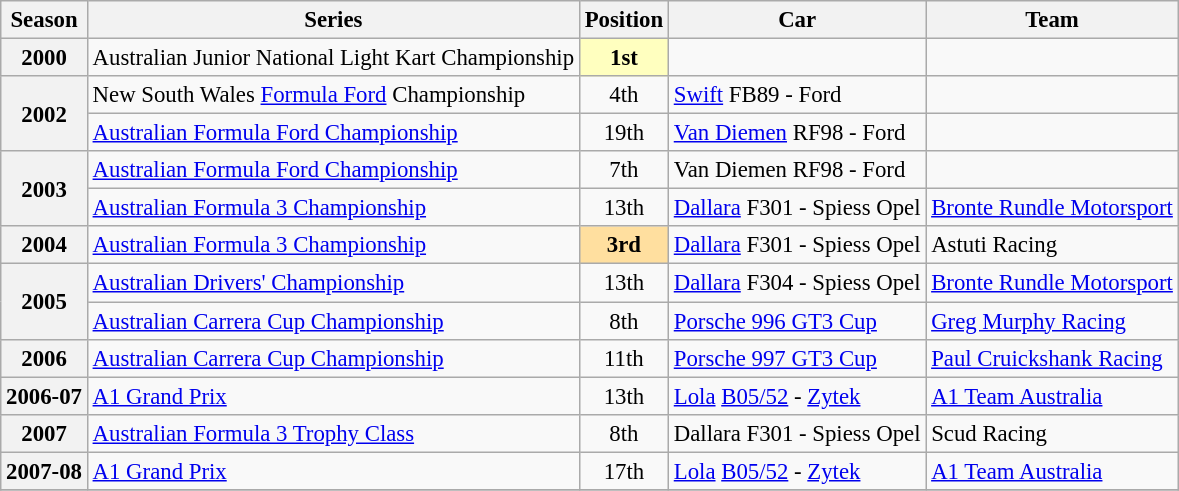<table class="wikitable" style="font-size: 95%;">
<tr>
<th>Season</th>
<th>Series</th>
<th>Position</th>
<th>Car</th>
<th>Team</th>
</tr>
<tr>
<th>2000</th>
<td>Australian Junior National Light Kart Championship</td>
<td align="center" style="background:#FFFFBF;"><strong>1st</strong></td>
<td></td>
<td></td>
</tr>
<tr>
<th rowspan=2>2002</th>
<td>New South Wales <a href='#'>Formula Ford</a> Championship</td>
<td align="center">4th</td>
<td><a href='#'>Swift</a> FB89 - Ford</td>
<td></td>
</tr>
<tr>
<td><a href='#'>Australian Formula Ford Championship</a></td>
<td align="center">19th</td>
<td><a href='#'>Van Diemen</a> RF98 - Ford</td>
<td></td>
</tr>
<tr>
<th rowspan=2>2003</th>
<td><a href='#'>Australian Formula Ford Championship</a></td>
<td align="center">7th</td>
<td>Van Diemen RF98 - Ford</td>
<td></td>
</tr>
<tr>
<td><a href='#'>Australian Formula 3 Championship</a></td>
<td align="center">13th</td>
<td><a href='#'>Dallara</a> F301 - Spiess Opel</td>
<td><a href='#'>Bronte Rundle Motorsport</a></td>
</tr>
<tr>
<th>2004</th>
<td><a href='#'>Australian Formula 3 Championship</a></td>
<td align="center" style="background:#ffdf9f;"><strong>3rd</strong></td>
<td><a href='#'>Dallara</a> F301 - Spiess Opel</td>
<td>Astuti Racing</td>
</tr>
<tr>
<th rowspan=2>2005</th>
<td><a href='#'>Australian Drivers' Championship</a></td>
<td align="center">13th</td>
<td><a href='#'>Dallara</a> F304 - Spiess Opel</td>
<td><a href='#'>Bronte Rundle Motorsport</a></td>
</tr>
<tr>
<td><a href='#'>Australian Carrera Cup Championship</a></td>
<td align="center">8th</td>
<td><a href='#'>Porsche 996 GT3 Cup</a></td>
<td><a href='#'>Greg Murphy Racing</a></td>
</tr>
<tr>
<th>2006</th>
<td><a href='#'>Australian Carrera Cup Championship</a></td>
<td align="center">11th</td>
<td><a href='#'>Porsche 997 GT3 Cup</a></td>
<td><a href='#'>Paul Cruickshank Racing</a></td>
</tr>
<tr>
<th>2006-07</th>
<td><a href='#'>A1 Grand Prix</a></td>
<td align="center">13th</td>
<td><a href='#'>Lola</a> <a href='#'>B05/52</a> - <a href='#'>Zytek</a></td>
<td><a href='#'>A1 Team Australia</a></td>
</tr>
<tr>
<th>2007</th>
<td><a href='#'>Australian Formula 3 Trophy Class</a></td>
<td align="center">8th</td>
<td>Dallara F301 - Spiess Opel</td>
<td>Scud Racing</td>
</tr>
<tr>
<th>2007-08</th>
<td><a href='#'>A1 Grand Prix</a></td>
<td align="center">17th</td>
<td><a href='#'>Lola</a> <a href='#'>B05/52</a> - <a href='#'>Zytek</a></td>
<td><a href='#'>A1 Team Australia</a></td>
</tr>
<tr>
</tr>
</table>
